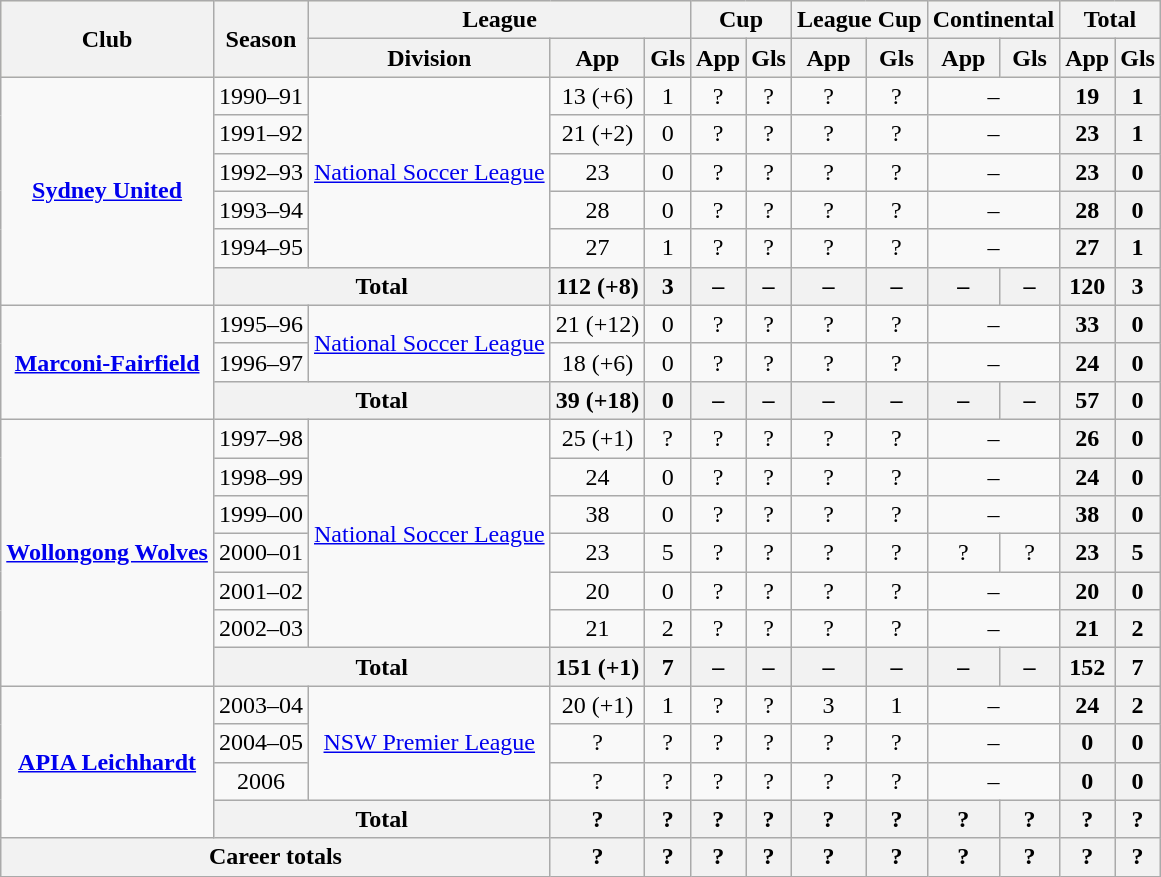<table class="wikitable" style="text-align:center">
<tr style="background:beige">
<th rowspan=2>Club</th>
<th rowspan=2>Season</th>
<th colspan=3>League</th>
<th colspan=2>Cup</th>
<th colspan=2>League Cup</th>
<th colspan=2>Continental</th>
<th colspan=2>Total</th>
</tr>
<tr style="background:beige">
<th>Division</th>
<th>App</th>
<th>Gls</th>
<th>App</th>
<th>Gls</th>
<th>App</th>
<th>Gls</th>
<th>App</th>
<th>Gls</th>
<th>App</th>
<th>Gls</th>
</tr>
<tr>
<td rowspan=6><strong><a href='#'>Sydney United</a></strong></td>
<td>1990–91</td>
<td rowspan=5><a href='#'>National Soccer League</a></td>
<td>13 (+6)</td>
<td>1</td>
<td>?</td>
<td>?</td>
<td>?</td>
<td>?</td>
<td colspan="2">–</td>
<th>19</th>
<th>1</th>
</tr>
<tr>
<td>1991–92</td>
<td>21 (+2)</td>
<td>0</td>
<td>?</td>
<td>?</td>
<td>?</td>
<td>?</td>
<td colspan="2">–</td>
<th>23</th>
<th>1</th>
</tr>
<tr>
<td>1992–93</td>
<td>23</td>
<td>0</td>
<td>?</td>
<td>?</td>
<td>?</td>
<td>?</td>
<td colspan="2">–</td>
<th>23</th>
<th>0</th>
</tr>
<tr>
<td>1993–94</td>
<td>28</td>
<td>0</td>
<td>?</td>
<td>?</td>
<td>?</td>
<td>?</td>
<td colspan="2">–</td>
<th>28</th>
<th>0</th>
</tr>
<tr>
<td>1994–95</td>
<td>27</td>
<td>1</td>
<td>?</td>
<td>?</td>
<td>?</td>
<td>?</td>
<td colspan="2">–</td>
<th>27</th>
<th>1</th>
</tr>
<tr>
<th colspan=2>Total</th>
<th>112 (+8)</th>
<th>3</th>
<th>–</th>
<th>–</th>
<th>–</th>
<th>–</th>
<th>–</th>
<th>–</th>
<th>120</th>
<th>3</th>
</tr>
<tr>
<td rowspan=3><strong><a href='#'>Marconi-Fairfield</a></strong></td>
<td>1995–96</td>
<td rowspan=2><a href='#'>National Soccer League</a></td>
<td>21 (+12)</td>
<td>0</td>
<td>?</td>
<td>?</td>
<td>?</td>
<td>?</td>
<td colspan="2">–</td>
<th>33</th>
<th>0</th>
</tr>
<tr>
<td>1996–97</td>
<td>18 (+6)</td>
<td>0</td>
<td>?</td>
<td>?</td>
<td>?</td>
<td>?</td>
<td colspan="2">–</td>
<th>24</th>
<th>0</th>
</tr>
<tr>
<th colspan=2>Total</th>
<th>39 (+18)</th>
<th>0</th>
<th>–</th>
<th>–</th>
<th>–</th>
<th>–</th>
<th>–</th>
<th>–</th>
<th>57</th>
<th>0</th>
</tr>
<tr>
<td rowspan=7><strong><a href='#'>Wollongong Wolves</a></strong></td>
<td>1997–98</td>
<td rowspan=6><a href='#'>National Soccer League</a></td>
<td>25 (+1)</td>
<td>?</td>
<td>?</td>
<td>?</td>
<td>?</td>
<td>?</td>
<td colspan="2">–</td>
<th>26</th>
<th>0</th>
</tr>
<tr>
<td>1998–99</td>
<td>24</td>
<td>0</td>
<td>?</td>
<td>?</td>
<td>?</td>
<td>?</td>
<td colspan="2">–</td>
<th>24</th>
<th>0</th>
</tr>
<tr>
<td>1999–00</td>
<td>38</td>
<td>0</td>
<td>?</td>
<td>?</td>
<td>?</td>
<td>?</td>
<td colspan="2">–</td>
<th>38</th>
<th>0</th>
</tr>
<tr>
<td>2000–01</td>
<td>23</td>
<td>5</td>
<td>?</td>
<td>?</td>
<td>?</td>
<td>?</td>
<td>?</td>
<td>?</td>
<th>23</th>
<th>5</th>
</tr>
<tr>
<td>2001–02</td>
<td>20</td>
<td>0</td>
<td>?</td>
<td>?</td>
<td>?</td>
<td>?</td>
<td colspan="2">–</td>
<th>20</th>
<th>0</th>
</tr>
<tr>
<td>2002–03</td>
<td>21</td>
<td>2</td>
<td>?</td>
<td>?</td>
<td>?</td>
<td>?</td>
<td colspan="2">–</td>
<th>21</th>
<th>2</th>
</tr>
<tr>
<th colspan=2>Total</th>
<th>151 (+1)</th>
<th>7</th>
<th>–</th>
<th>–</th>
<th>–</th>
<th>–</th>
<th>–</th>
<th>–</th>
<th>152</th>
<th>7</th>
</tr>
<tr>
<td rowspan=4><strong><a href='#'>APIA Leichhardt</a></strong></td>
<td>2003–04</td>
<td rowspan=3><a href='#'>NSW Premier League</a></td>
<td>20 (+1)</td>
<td>1</td>
<td>?</td>
<td>?</td>
<td>3</td>
<td>1</td>
<td colspan="2">–</td>
<th>24</th>
<th>2</th>
</tr>
<tr>
<td>2004–05</td>
<td>?</td>
<td>?</td>
<td>?</td>
<td>?</td>
<td>?</td>
<td>?</td>
<td colspan="2">–</td>
<th>0</th>
<th>0</th>
</tr>
<tr>
<td>2006</td>
<td>?</td>
<td>?</td>
<td>?</td>
<td>?</td>
<td>?</td>
<td>?</td>
<td colspan="2">–</td>
<th>0</th>
<th>0</th>
</tr>
<tr>
<th colspan=2>Total</th>
<th>?</th>
<th>?</th>
<th>?</th>
<th>?</th>
<th>?</th>
<th>?</th>
<th>?</th>
<th>?</th>
<th>?</th>
<th>?</th>
</tr>
<tr>
<th colspan=3>Career totals</th>
<th>?</th>
<th>?</th>
<th>?</th>
<th>?</th>
<th>?</th>
<th>?</th>
<th>?</th>
<th>?</th>
<th>?</th>
<th>?</th>
</tr>
</table>
